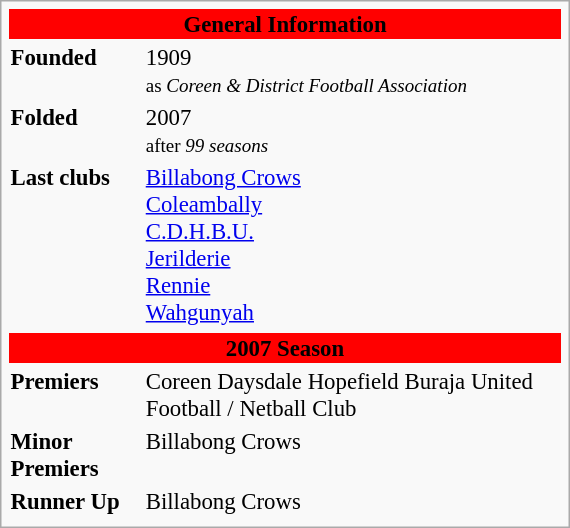<table class="infobox" style="width: 25em; font-size: 95%;">
<tr>
<th style="text-align:center;" colspan="2" bgcolor="Red" div style="color:White"><strong>General Information</strong></th>
</tr>
<tr style="vertical-align: top;">
<td><strong>Founded</strong></td>
<td>1909<br><small>as <em>Coreen & District Football Association</em></small></td>
</tr>
<tr>
<td><strong>Folded</strong></td>
<td>2007<br><small>after <em>99 seasons</em></small></td>
</tr>
<tr>
<td><strong>Last clubs</strong></td>
<td><a href='#'>Billabong Crows</a><br><a href='#'>Coleambally</a><br><a href='#'>C.D.H.B.U.</a><br><a href='#'>Jerilderie</a><br><a href='#'>Rennie</a><br><a href='#'>Wahgunyah</a></td>
</tr>
<tr style="vertical-align: top;">
</tr>
<tr>
<th style="text-align:center;" colspan="2" bgcolor="Red" div style="color:White"><strong>2007 Season</strong></th>
</tr>
<tr style="vertical-align: top;">
<td><strong>Premiers</strong></td>
<td>Coreen Daysdale Hopefield Buraja United Football / Netball Club</td>
</tr>
<tr>
<td><strong>Minor Premiers</strong></td>
<td>Billabong Crows</td>
</tr>
<tr>
<td><strong>Runner Up</strong></td>
<td>Billabong Crows</td>
</tr>
<tr>
</tr>
</table>
